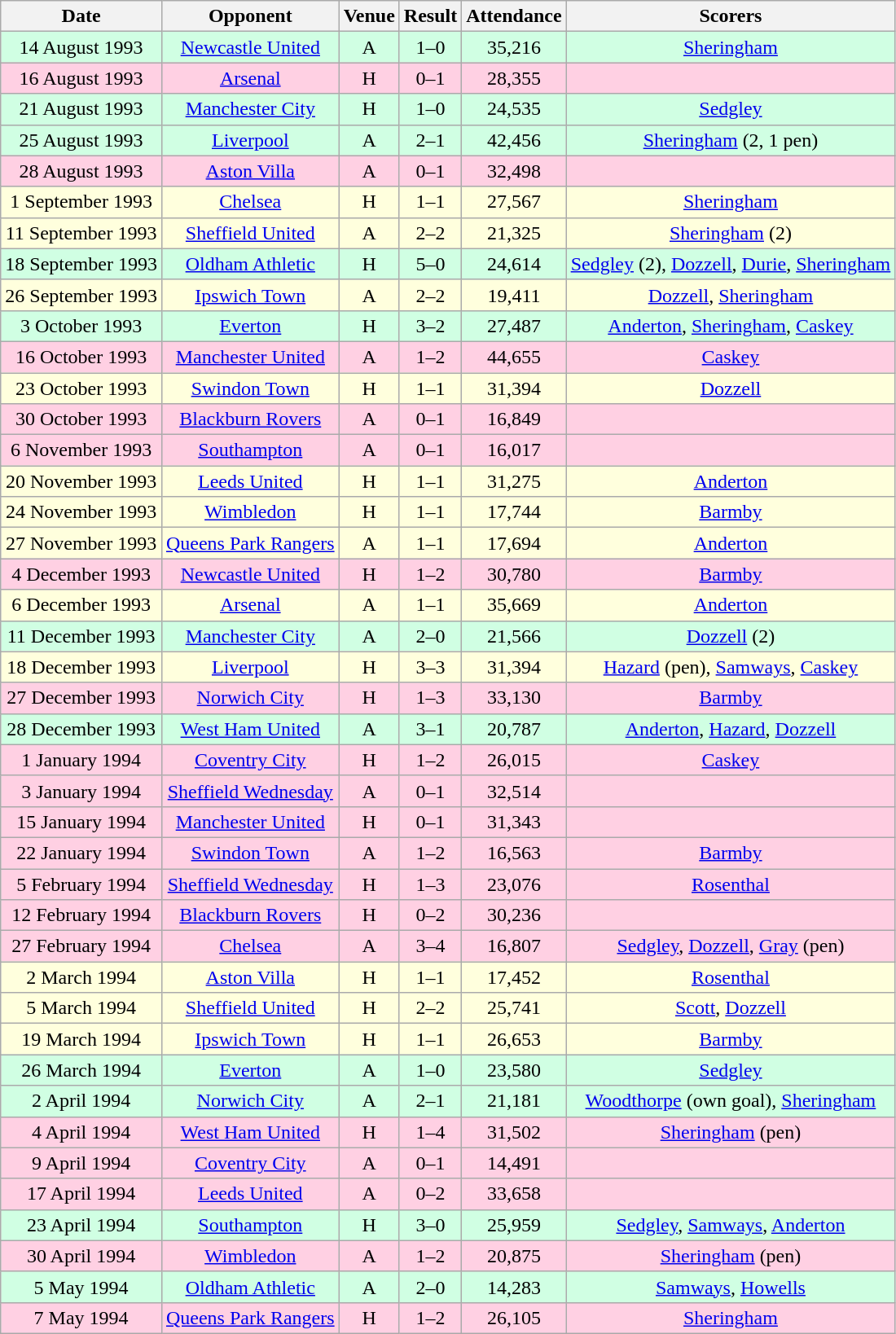<table class="wikitable sortable" style="text-align:center;">
<tr>
<th>Date</th>
<th>Opponent</th>
<th>Venue</th>
<th>Result</th>
<th>Attendance</th>
<th>Scorers</th>
</tr>
<tr style="background:#d0ffe3;">
<td>14 August 1993</td>
<td><a href='#'>Newcastle United</a></td>
<td>A</td>
<td>1–0</td>
<td>35,216</td>
<td><a href='#'>Sheringham</a></td>
</tr>
<tr style="background:#ffd0e3;">
<td>16 August 1993</td>
<td><a href='#'>Arsenal</a></td>
<td>H</td>
<td>0–1</td>
<td>28,355</td>
<td></td>
</tr>
<tr style="background:#d0ffe3;">
<td>21 August 1993</td>
<td><a href='#'>Manchester City</a></td>
<td>H</td>
<td>1–0</td>
<td>24,535</td>
<td><a href='#'>Sedgley</a></td>
</tr>
<tr style="background:#d0ffe3;">
<td>25 August 1993</td>
<td><a href='#'>Liverpool</a></td>
<td>A</td>
<td>2–1</td>
<td>42,456</td>
<td><a href='#'>Sheringham</a> (2, 1 pen)</td>
</tr>
<tr style="background:#ffd0e3;">
<td>28 August 1993</td>
<td><a href='#'>Aston Villa</a></td>
<td>A</td>
<td>0–1</td>
<td>32,498</td>
<td></td>
</tr>
<tr style="background:#ffffdd;">
<td>1 September 1993</td>
<td><a href='#'>Chelsea</a></td>
<td>H</td>
<td>1–1</td>
<td>27,567</td>
<td><a href='#'>Sheringham</a></td>
</tr>
<tr style="background:#ffffdd;">
<td>11 September 1993</td>
<td><a href='#'>Sheffield United</a></td>
<td>A</td>
<td>2–2</td>
<td>21,325</td>
<td><a href='#'>Sheringham</a> (2)</td>
</tr>
<tr style="background:#d0ffe3;">
<td>18 September 1993</td>
<td><a href='#'>Oldham Athletic</a></td>
<td>H</td>
<td>5–0</td>
<td>24,614</td>
<td><a href='#'>Sedgley</a> (2), <a href='#'>Dozzell</a>, <a href='#'>Durie</a>, <a href='#'>Sheringham</a></td>
</tr>
<tr style="background:#ffffdd;">
<td>26 September 1993</td>
<td><a href='#'>Ipswich Town</a></td>
<td>A</td>
<td>2–2</td>
<td>19,411</td>
<td><a href='#'>Dozzell</a>, <a href='#'>Sheringham</a></td>
</tr>
<tr style="background:#d0ffe3;">
<td>3 October 1993</td>
<td><a href='#'>Everton</a></td>
<td>H</td>
<td>3–2</td>
<td>27,487</td>
<td><a href='#'>Anderton</a>, <a href='#'>Sheringham</a>, <a href='#'>Caskey</a></td>
</tr>
<tr style="background:#ffd0e3;">
<td>16 October 1993</td>
<td><a href='#'>Manchester United</a></td>
<td>A</td>
<td>1–2</td>
<td>44,655</td>
<td><a href='#'>Caskey</a></td>
</tr>
<tr style="background:#ffffdd;">
<td>23 October 1993</td>
<td><a href='#'>Swindon Town</a></td>
<td>H</td>
<td>1–1</td>
<td>31,394</td>
<td><a href='#'>Dozzell</a></td>
</tr>
<tr style="background:#ffd0e3;">
<td>30 October 1993</td>
<td><a href='#'>Blackburn Rovers</a></td>
<td>A</td>
<td>0–1</td>
<td>16,849</td>
<td></td>
</tr>
<tr style="background:#ffd0e3;">
<td>6 November 1993</td>
<td><a href='#'>Southampton</a></td>
<td>A</td>
<td>0–1</td>
<td>16,017</td>
<td></td>
</tr>
<tr style="background:#ffffdd;">
<td>20 November 1993</td>
<td><a href='#'>Leeds United</a></td>
<td>H</td>
<td>1–1</td>
<td>31,275</td>
<td><a href='#'>Anderton</a></td>
</tr>
<tr style="background:#ffffdd;">
<td>24 November 1993</td>
<td><a href='#'>Wimbledon</a></td>
<td>H</td>
<td>1–1</td>
<td>17,744</td>
<td><a href='#'>Barmby</a></td>
</tr>
<tr style="background:#ffffdd;">
<td>27 November 1993</td>
<td><a href='#'>Queens Park Rangers</a></td>
<td>A</td>
<td>1–1</td>
<td>17,694</td>
<td><a href='#'>Anderton</a></td>
</tr>
<tr style="background:#ffd0e3;">
<td>4 December 1993</td>
<td><a href='#'>Newcastle United</a></td>
<td>H</td>
<td>1–2</td>
<td>30,780</td>
<td><a href='#'>Barmby</a></td>
</tr>
<tr style="background:#ffffdd;">
<td>6 December 1993</td>
<td><a href='#'>Arsenal</a></td>
<td>A</td>
<td>1–1</td>
<td>35,669</td>
<td><a href='#'>Anderton</a></td>
</tr>
<tr style="background:#d0ffe3;">
<td>11 December 1993</td>
<td><a href='#'>Manchester City</a></td>
<td>A</td>
<td>2–0</td>
<td>21,566</td>
<td><a href='#'>Dozzell</a> (2)</td>
</tr>
<tr style="background:#ffffdd;">
<td>18 December 1993</td>
<td><a href='#'>Liverpool</a></td>
<td>H</td>
<td>3–3</td>
<td>31,394</td>
<td><a href='#'>Hazard</a> (pen), <a href='#'>Samways</a>, <a href='#'>Caskey</a></td>
</tr>
<tr style="background:#ffd0e3;">
<td>27 December 1993</td>
<td><a href='#'>Norwich City</a></td>
<td>H</td>
<td>1–3</td>
<td>33,130</td>
<td><a href='#'>Barmby</a></td>
</tr>
<tr style="background:#d0ffe3;">
<td>28 December 1993</td>
<td><a href='#'>West Ham United</a></td>
<td>A</td>
<td>3–1</td>
<td>20,787</td>
<td><a href='#'>Anderton</a>, <a href='#'>Hazard</a>, <a href='#'>Dozzell</a></td>
</tr>
<tr style="background:#ffd0e3;">
<td>1 January 1994</td>
<td><a href='#'>Coventry City</a></td>
<td>H</td>
<td>1–2</td>
<td>26,015</td>
<td><a href='#'>Caskey</a></td>
</tr>
<tr style="background:#ffd0e3;">
<td>3 January 1994</td>
<td><a href='#'>Sheffield Wednesday</a></td>
<td>A</td>
<td>0–1</td>
<td>32,514</td>
<td></td>
</tr>
<tr style="background:#ffd0e3;">
<td>15 January 1994</td>
<td><a href='#'>Manchester United</a></td>
<td>H</td>
<td>0–1</td>
<td>31,343</td>
<td></td>
</tr>
<tr style="background:#ffd0e3;">
<td>22 January 1994</td>
<td><a href='#'>Swindon Town</a></td>
<td>A</td>
<td>1–2</td>
<td>16,563</td>
<td><a href='#'>Barmby</a></td>
</tr>
<tr style="background:#ffd0e3;">
<td>5 February 1994</td>
<td><a href='#'>Sheffield Wednesday</a></td>
<td>H</td>
<td>1–3</td>
<td>23,076</td>
<td><a href='#'>Rosenthal</a></td>
</tr>
<tr style="background:#ffd0e3;">
<td>12 February 1994</td>
<td><a href='#'>Blackburn Rovers</a></td>
<td>H</td>
<td>0–2</td>
<td>30,236</td>
<td></td>
</tr>
<tr style="background:#ffd0e3;">
<td>27 February 1994</td>
<td><a href='#'>Chelsea</a></td>
<td>A</td>
<td>3–4</td>
<td>16,807</td>
<td><a href='#'>Sedgley</a>, <a href='#'>Dozzell</a>, <a href='#'>Gray</a> (pen)</td>
</tr>
<tr style="background:#ffffdd;">
<td>2 March 1994</td>
<td><a href='#'>Aston Villa</a></td>
<td>H</td>
<td>1–1</td>
<td>17,452</td>
<td><a href='#'>Rosenthal</a></td>
</tr>
<tr style="background:#ffffdd;">
<td>5 March 1994</td>
<td><a href='#'>Sheffield United</a></td>
<td>H</td>
<td>2–2</td>
<td>25,741</td>
<td><a href='#'>Scott</a>, <a href='#'>Dozzell</a></td>
</tr>
<tr style="background:#ffffdd;">
<td>19 March 1994</td>
<td><a href='#'>Ipswich Town</a></td>
<td>H</td>
<td>1–1</td>
<td>26,653</td>
<td><a href='#'>Barmby</a></td>
</tr>
<tr style="background:#d0ffe3;">
<td>26 March 1994</td>
<td><a href='#'>Everton</a></td>
<td>A</td>
<td>1–0</td>
<td>23,580</td>
<td><a href='#'>Sedgley</a></td>
</tr>
<tr style="background:#d0ffe3;">
<td>2 April 1994</td>
<td><a href='#'>Norwich City</a></td>
<td>A</td>
<td>2–1</td>
<td>21,181</td>
<td><a href='#'>Woodthorpe</a> (own goal), <a href='#'>Sheringham</a></td>
</tr>
<tr style="background:#ffd0e3;">
<td>4 April 1994</td>
<td><a href='#'>West Ham United</a></td>
<td>H</td>
<td>1–4</td>
<td>31,502</td>
<td><a href='#'>Sheringham</a> (pen)</td>
</tr>
<tr style="background:#ffd0e3;">
<td>9 April 1994</td>
<td><a href='#'>Coventry City</a></td>
<td>A</td>
<td>0–1</td>
<td>14,491</td>
<td></td>
</tr>
<tr style="background:#ffd0e3;">
<td>17 April 1994</td>
<td><a href='#'>Leeds United</a></td>
<td>A</td>
<td>0–2</td>
<td>33,658</td>
<td></td>
</tr>
<tr style="background:#d0ffe3;">
<td>23 April 1994</td>
<td><a href='#'>Southampton</a></td>
<td>H</td>
<td>3–0</td>
<td>25,959</td>
<td><a href='#'>Sedgley</a>, <a href='#'>Samways</a>, <a href='#'>Anderton</a></td>
</tr>
<tr style="background:#ffd0e3;">
<td>30 April 1994</td>
<td><a href='#'>Wimbledon</a></td>
<td>A</td>
<td>1–2</td>
<td>20,875</td>
<td><a href='#'>Sheringham</a> (pen)</td>
</tr>
<tr style="background:#d0ffe3;">
<td>5 May 1994</td>
<td><a href='#'>Oldham Athletic</a></td>
<td>A</td>
<td>2–0</td>
<td>14,283</td>
<td><a href='#'>Samways</a>, <a href='#'>Howells</a></td>
</tr>
<tr style="background:#ffd0e3;">
<td>7 May 1994</td>
<td><a href='#'>Queens Park Rangers</a></td>
<td>H</td>
<td>1–2</td>
<td>26,105</td>
<td><a href='#'>Sheringham</a></td>
</tr>
</table>
